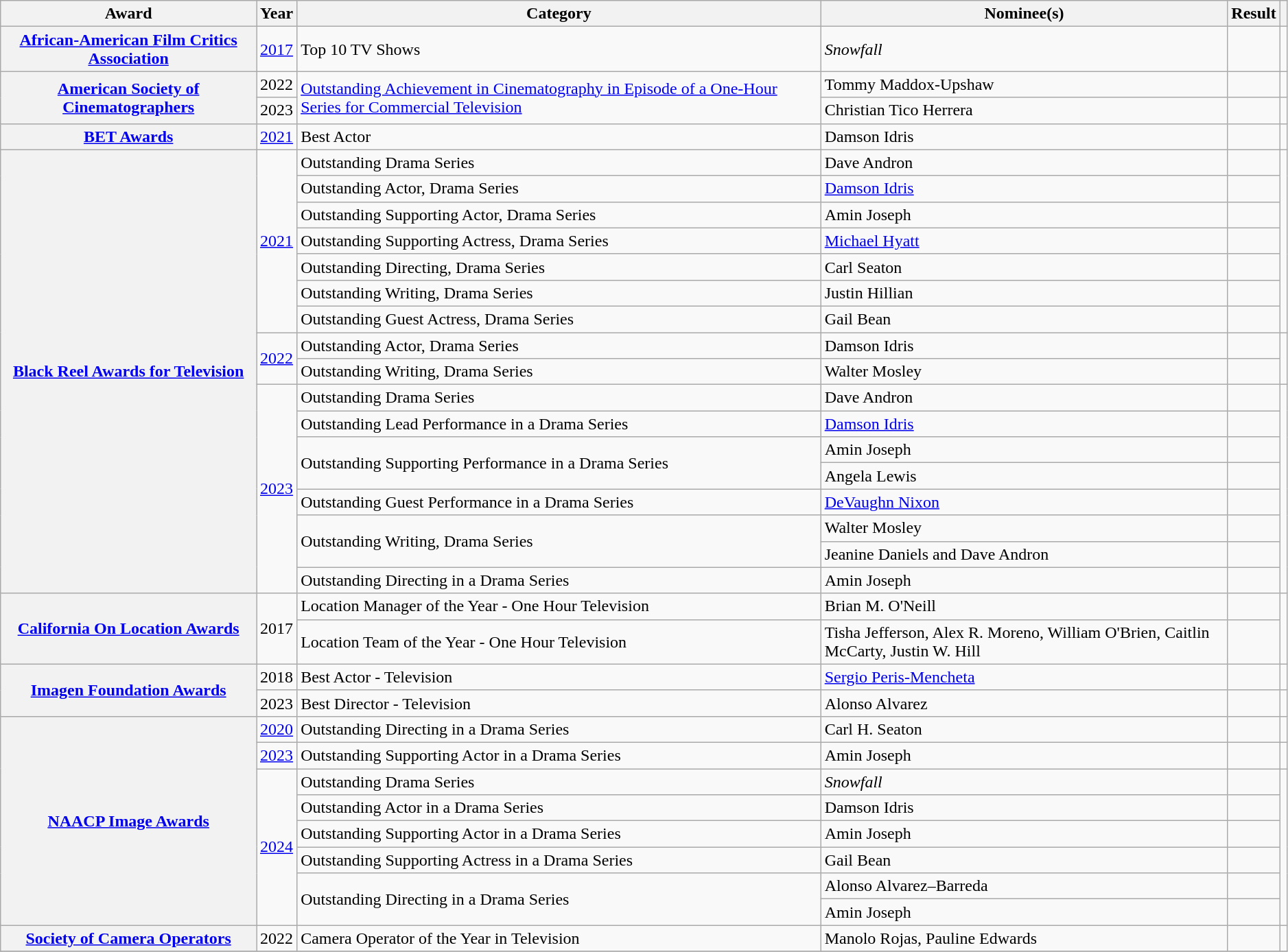<table class="wikitable sortable plainrowheaders" style="width: 99%">
<tr>
<th scope="col">Award</th>
<th scope="col">Year</th>
<th scope="col">Category</th>
<th scope="col">Nominee(s)</th>
<th scope="col">Result</th>
<th scope="col" class="unsortable"></th>
</tr>
<tr>
<th rowscope><a href='#'>African-American Film Critics Association</a></th>
<td><a href='#'>2017</a></td>
<td>Top 10 TV Shows</td>
<td><em>Snowfall</em></td>
<td></td>
<td style="text-align:center;"></td>
</tr>
<tr>
<th rowspan="2" rowscope><a href='#'>American Society of Cinematographers</a></th>
<td>2022</td>
<td rowspan="2"><a href='#'>Outstanding Achievement in Cinematography in Episode of a One-Hour Series for Commercial Television</a></td>
<td>Tommy Maddox-Upshaw</td>
<td></td>
<td style="text-align:center;"></td>
</tr>
<tr>
<td>2023</td>
<td>Christian Tico Herrera</td>
<td></td>
<td style="text-align:center;"></td>
</tr>
<tr>
<th rowscope><a href='#'>BET Awards</a></th>
<td><a href='#'>2021</a></td>
<td>Best Actor</td>
<td>Damson Idris</td>
<td></td>
<td style="text-align:center;"></td>
</tr>
<tr>
<th rowspan="17" rowscope><a href='#'>Black Reel Awards for Television</a></th>
<td rowspan="7"><a href='#'>2021</a></td>
<td>Outstanding Drama Series</td>
<td>Dave Andron</td>
<td></td>
<td rowspan="7" style="text-align:center;"></td>
</tr>
<tr>
<td>Outstanding Actor, Drama Series</td>
<td><a href='#'>Damson Idris</a></td>
<td></td>
</tr>
<tr>
<td>Outstanding Supporting Actor, Drama Series</td>
<td>Amin Joseph</td>
<td></td>
</tr>
<tr>
<td>Outstanding Supporting Actress, Drama Series</td>
<td><a href='#'>Michael Hyatt</a></td>
<td></td>
</tr>
<tr>
<td>Outstanding Directing, Drama Series</td>
<td>Carl Seaton</td>
<td></td>
</tr>
<tr>
<td>Outstanding Writing, Drama Series</td>
<td>Justin Hillian</td>
<td></td>
</tr>
<tr>
<td>Outstanding Guest Actress, Drama Series</td>
<td>Gail Bean</td>
<td></td>
</tr>
<tr>
<td rowspan="2"><a href='#'>2022</a></td>
<td>Outstanding Actor, Drama Series</td>
<td>Damson Idris</td>
<td></td>
<td rowspan="2" style="text-align:center;"></td>
</tr>
<tr>
<td>Outstanding Writing, Drama Series</td>
<td>Walter Mosley</td>
<td></td>
</tr>
<tr>
<td rowspan="8"><a href='#'>2023</a></td>
<td>Outstanding Drama Series</td>
<td>Dave Andron</td>
<td></td>
<td rowspan="8" style="text-align:center;"></td>
</tr>
<tr>
<td>Outstanding Lead Performance in a Drama Series</td>
<td><a href='#'>Damson Idris</a></td>
<td></td>
</tr>
<tr>
<td rowspan="2">Outstanding Supporting Performance in a Drama Series</td>
<td>Amin Joseph</td>
<td></td>
</tr>
<tr>
<td>Angela Lewis</td>
<td></td>
</tr>
<tr>
<td>Outstanding Guest Performance in a Drama Series</td>
<td><a href='#'>DeVaughn Nixon</a></td>
<td></td>
</tr>
<tr>
<td rowspan="2">Outstanding Writing, Drama Series</td>
<td>Walter Mosley </td>
<td></td>
</tr>
<tr>
<td>Jeanine Daniels and Dave Andron </td>
<td></td>
</tr>
<tr>
<td>Outstanding Directing in a Drama Series</td>
<td>Amin Joseph </td>
<td></td>
</tr>
<tr>
<th rowspan="2" rowscope><a href='#'>California On Location Awards</a></th>
<td rowspan="2">2017</td>
<td>Location Manager of the Year - One Hour Television</td>
<td>Brian M. O'Neill</td>
<td></td>
<td rowspan="2" style="text-align:center;"></td>
</tr>
<tr>
<td>Location Team of the Year - One Hour Television</td>
<td>Tisha Jefferson, Alex R. Moreno, William O'Brien, Caitlin McCarty, Justin W. Hill</td>
<td></td>
</tr>
<tr>
<th rowspan="2" rowacope><a href='#'>Imagen Foundation Awards</a></th>
<td>2018</td>
<td>Best Actor - Television</td>
<td><a href='#'>Sergio Peris-Mencheta</a></td>
<td></td>
<td style="text-align:center;"></td>
</tr>
<tr>
<td>2023</td>
<td>Best Director - Television</td>
<td>Alonso Alvarez</td>
<td></td>
<td style="text-align:center;"></td>
</tr>
<tr>
<th rowspan="8" rowscope><a href='#'>NAACP Image Awards</a></th>
<td><a href='#'>2020</a></td>
<td>Outstanding Directing in a Drama Series</td>
<td>Carl H. Seaton</td>
<td></td>
<td style="text-align:center;"></td>
</tr>
<tr>
<td><a href='#'>2023</a></td>
<td>Outstanding Supporting Actor in a Drama Series</td>
<td>Amin Joseph</td>
<td></td>
<td style="text-align:center;"></td>
</tr>
<tr>
<td rowspan="6"><a href='#'>2024</a></td>
<td>Outstanding Drama Series</td>
<td><em>Snowfall</em></td>
<td></td>
<td rowspan="6" style="text-align:center;"></td>
</tr>
<tr>
<td>Outstanding Actor in a Drama Series</td>
<td>Damson Idris</td>
<td></td>
</tr>
<tr>
<td>Outstanding Supporting Actor in a Drama Series</td>
<td>Amin Joseph</td>
<td></td>
</tr>
<tr>
<td>Outstanding Supporting Actress in a Drama Series</td>
<td>Gail Bean</td>
<td></td>
</tr>
<tr>
<td rowspan="2">Outstanding Directing in a Drama Series</td>
<td>Alonso Alvarez–Barreda</td>
<td></td>
</tr>
<tr>
<td>Amin Joseph</td>
<td></td>
</tr>
<tr>
<th rowscope><a href='#'>Society of Camera Operators</a></th>
<td>2022</td>
<td>Camera Operator of the Year in Television</td>
<td>Manolo Rojas, Pauline Edwards</td>
<td></td>
<td style="text-align:center;"></td>
</tr>
<tr>
</tr>
</table>
